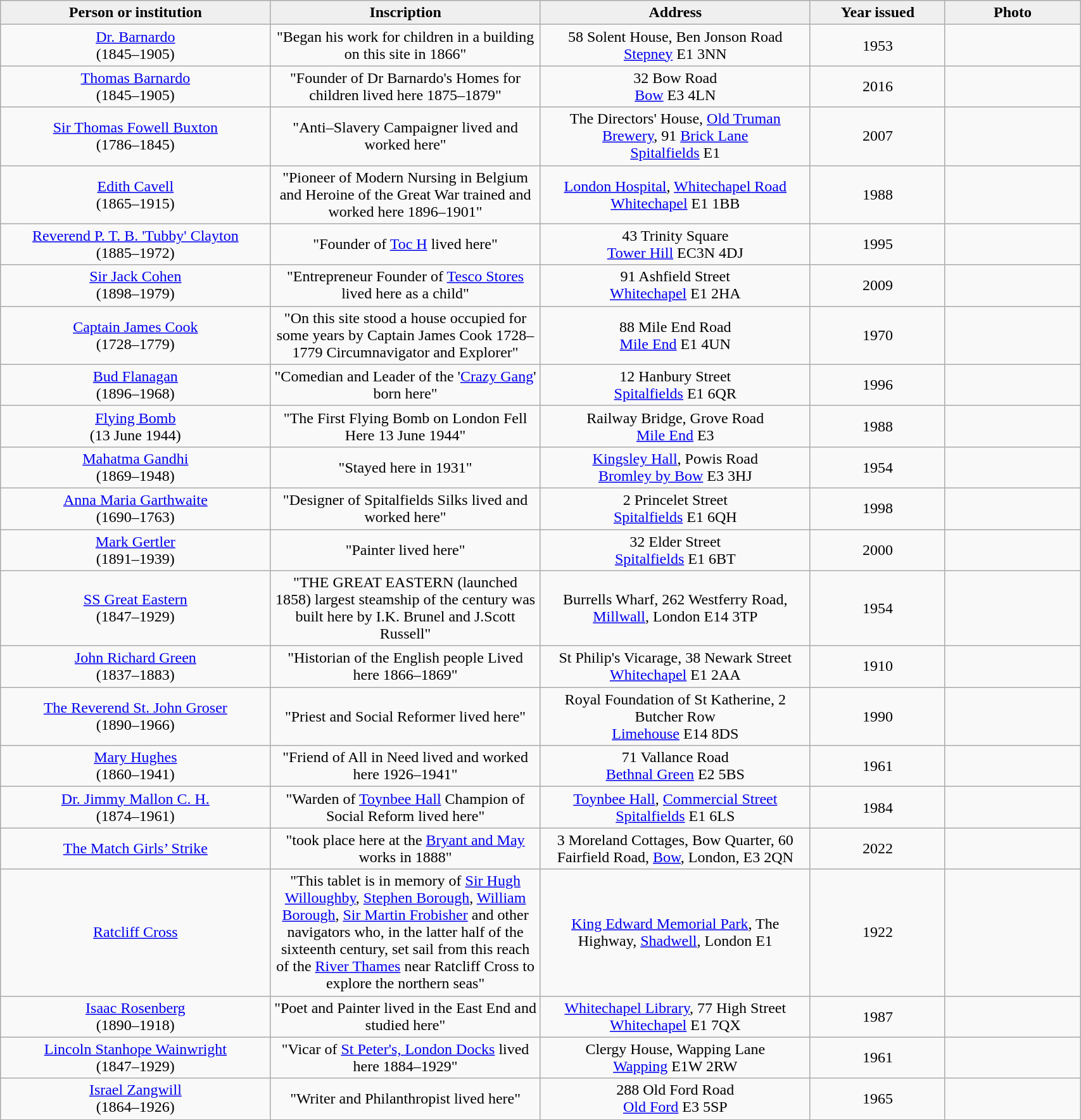<table class="wikitable"  style="width:90%; text-align:center;">
<tr>
<th style="width:20%; background:#efefef;">Person or institution</th>
<th style="width:20%; background:#efefef;">Inscription</th>
<th style="width:20%; background:#efefef;">Address</th>
<th style="width:10%; background:#efefef;">Year issued</th>
<th style="width:10%; background:#efefef;">Photo</th>
</tr>
<tr>
<td><a href='#'>Dr. Barnardo</a><br>(1845–1905)</td>
<td>"Began his work for children in a building on this site in 1866"</td>
<td>58 Solent House, Ben Jonson Road<br><a href='#'>Stepney</a> E1 3NN</td>
<td>1953</td>
<td></td>
</tr>
<tr>
<td><a href='#'>Thomas Barnardo</a><br>(1845–1905)</td>
<td>"Founder of Dr Barnardo's Homes for children lived here 1875–1879"</td>
<td>32 Bow Road<br><a href='#'>Bow</a> E3 4LN</td>
<td>2016</td>
<td></td>
</tr>
<tr>
<td><a href='#'>Sir Thomas Fowell Buxton</a><br>(1786–1845)</td>
<td>"Anti–Slavery Campaigner lived and worked here"</td>
<td>The Directors' House, <a href='#'>Old Truman Brewery</a>, 91 <a href='#'>Brick Lane</a><br><a href='#'>Spitalfields</a> E1</td>
<td>2007</td>
<td></td>
</tr>
<tr>
<td><a href='#'>Edith Cavell</a><br>(1865–1915)</td>
<td>"Pioneer of Modern Nursing in Belgium and Heroine of the Great War trained and worked here 1896–1901"</td>
<td><a href='#'>London Hospital</a>, <a href='#'>Whitechapel Road</a><br><a href='#'>Whitechapel</a> E1 1BB</td>
<td>1988</td>
<td></td>
</tr>
<tr>
<td><a href='#'>Reverend P. T. B. 'Tubby' Clayton</a><br>(1885–1972)</td>
<td>"Founder of <a href='#'>Toc H</a> lived here"</td>
<td>43 Trinity Square<br><a href='#'>Tower Hill</a> EC3N 4DJ</td>
<td>1995</td>
<td></td>
</tr>
<tr>
<td><a href='#'>Sir Jack Cohen</a><br>(1898–1979)</td>
<td>"Entrepreneur Founder of <a href='#'>Tesco Stores</a> lived here as a child"</td>
<td>91 Ashfield Street<br><a href='#'>Whitechapel</a> E1 2HA</td>
<td>2009</td>
<td></td>
</tr>
<tr>
<td><a href='#'>Captain James Cook</a><br>(1728–1779)</td>
<td>"On this site stood a house occupied for some years by Captain James Cook 1728–1779 Circumnavigator and Explorer"</td>
<td>88 Mile End Road<br><a href='#'>Mile End</a> E1 4UN</td>
<td>1970</td>
<td></td>
</tr>
<tr>
<td><a href='#'>Bud Flanagan</a><br>(1896–1968)</td>
<td>"Comedian and Leader of the '<a href='#'>Crazy Gang</a>' born here"</td>
<td>12 Hanbury Street<br><a href='#'>Spitalfields</a> E1 6QR</td>
<td>1996</td>
<td></td>
</tr>
<tr>
<td><a href='#'>Flying Bomb</a><br>(13 June 1944)</td>
<td>"The First Flying Bomb on London Fell Here 13 June 1944"</td>
<td>Railway Bridge, Grove Road<br><a href='#'>Mile End</a> E3</td>
<td>1988</td>
<td></td>
</tr>
<tr>
<td><a href='#'>Mahatma Gandhi</a><br>(1869–1948)</td>
<td>"Stayed here in 1931"</td>
<td><a href='#'>Kingsley Hall</a>, Powis Road<br><a href='#'>Bromley by Bow</a> E3 3HJ</td>
<td>1954</td>
<td></td>
</tr>
<tr>
<td><a href='#'>Anna Maria Garthwaite</a><br>(1690–1763)</td>
<td>"Designer of Spitalfields Silks lived and worked here"</td>
<td>2 Princelet Street<br><a href='#'>Spitalfields</a> E1 6QH</td>
<td>1998</td>
<td></td>
</tr>
<tr>
<td><a href='#'>Mark Gertler</a><br>(1891–1939)</td>
<td>"Painter lived here"</td>
<td>32 Elder Street<br><a href='#'>Spitalfields</a> E1 6BT</td>
<td>2000</td>
<td></td>
</tr>
<tr>
<td><a href='#'>SS Great Eastern</a><br>(1847–1929)</td>
<td>"THE GREAT EASTERN (launched 1858) largest steamship of the century was built here by I.K. Brunel and J.Scott Russell"</td>
<td>Burrells Wharf, 262 Westferry Road, <a href='#'>Millwall</a>, London E14 3TP</td>
<td>1954</td>
<td></td>
</tr>
<tr>
<td><a href='#'>John Richard Green</a><br>(1837–1883)</td>
<td>"Historian of the English people Lived here 1866–1869"</td>
<td>St Philip's Vicarage, 38 Newark Street<br><a href='#'>Whitechapel</a> E1 2AA</td>
<td>1910</td>
<td></td>
</tr>
<tr>
<td><a href='#'>The Reverend St. John Groser</a><br>(1890–1966)</td>
<td>"Priest and Social Reformer lived here"</td>
<td>Royal Foundation of St Katherine, 2 Butcher Row<br><a href='#'>Limehouse</a> E14 8DS</td>
<td>1990</td>
<td></td>
</tr>
<tr>
<td><a href='#'>Mary Hughes</a><br>(1860–1941)</td>
<td>"Friend of All in Need lived and worked here 1926–1941"</td>
<td>71 Vallance Road<br><a href='#'>Bethnal Green</a> E2 5BS</td>
<td>1961</td>
<td></td>
</tr>
<tr>
<td><a href='#'>Dr. Jimmy Mallon C. H.</a><br>(1874–1961)</td>
<td>"Warden of <a href='#'>Toynbee Hall</a> Champion of Social Reform lived here"</td>
<td><a href='#'>Toynbee Hall</a>, <a href='#'>Commercial Street</a><br><a href='#'>Spitalfields</a> E1 6LS</td>
<td>1984</td>
<td></td>
</tr>
<tr>
<td><a href='#'>The Match Girls’ Strike</a></td>
<td>"took place here at the <a href='#'>Bryant and May</a> works in 1888"</td>
<td>3 Moreland Cottages, Bow Quarter, 60 Fairfield Road, <a href='#'>Bow</a>, London, E3 2QN</td>
<td>2022</td>
<td></td>
</tr>
<tr>
<td><a href='#'>Ratcliff Cross</a></td>
<td>"This tablet is in memory of <a href='#'>Sir Hugh Willoughby</a>, <a href='#'>Stephen Borough</a>, <a href='#'>William Borough</a>, <a href='#'>Sir Martin Frobisher</a> and other navigators who, in the latter half of the sixteenth century, set sail from this reach of the <a href='#'>River Thames</a> near Ratcliff Cross to explore the northern seas"</td>
<td><a href='#'>King Edward Memorial Park</a>, The Highway, <a href='#'>Shadwell</a>, London E1</td>
<td>1922</td>
<td></td>
</tr>
<tr>
<td><a href='#'>Isaac Rosenberg</a><br>(1890–1918)</td>
<td>"Poet and Painter lived in the East End and studied here"</td>
<td><a href='#'>Whitechapel Library</a>, 77 High Street<br><a href='#'>Whitechapel</a> E1 7QX</td>
<td>1987</td>
<td></td>
</tr>
<tr>
<td><a href='#'>Lincoln Stanhope Wainwright</a><br>(1847–1929)</td>
<td>"Vicar of <a href='#'>St Peter's, London Docks</a> lived here 1884–1929"</td>
<td>Clergy House, Wapping Lane<br><a href='#'>Wapping</a> E1W 2RW</td>
<td>1961</td>
<td></td>
</tr>
<tr>
<td><a href='#'>Israel Zangwill</a><br>(1864–1926)</td>
<td>"Writer and Philanthropist lived here"</td>
<td>288 Old Ford Road<br><a href='#'>Old Ford</a> E3 5SP</td>
<td>1965</td>
<td></td>
</tr>
<tr>
</tr>
</table>
